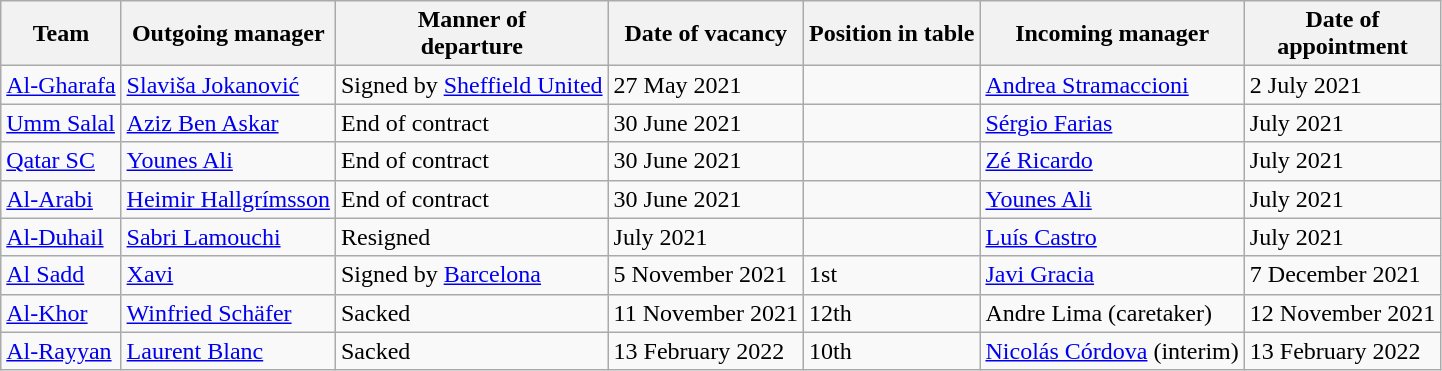<table class="wikitable sortable">
<tr>
<th>Team</th>
<th>Outgoing manager</th>
<th>Manner of<br>departure</th>
<th>Date of vacancy</th>
<th>Position in table</th>
<th>Incoming manager</th>
<th>Date of<br>appointment</th>
</tr>
<tr>
<td><a href='#'>Al-Gharafa</a></td>
<td> <a href='#'>Slaviša Jokanović</a></td>
<td>Signed by <a href='#'>Sheffield United</a></td>
<td>27 May 2021</td>
<td></td>
<td> <a href='#'>Andrea Stramaccioni</a></td>
<td>2 July 2021</td>
</tr>
<tr>
<td><a href='#'>Umm Salal</a></td>
<td> <a href='#'>Aziz Ben Askar</a></td>
<td>End of contract</td>
<td>30 June 2021</td>
<td></td>
<td> <a href='#'>Sérgio Farias</a></td>
<td>July 2021</td>
</tr>
<tr>
<td><a href='#'>Qatar SC</a></td>
<td> <a href='#'>Younes Ali</a></td>
<td>End of contract</td>
<td>30 June 2021</td>
<td></td>
<td> <a href='#'>Zé Ricardo</a></td>
<td>July 2021</td>
</tr>
<tr>
<td><a href='#'>Al-Arabi</a></td>
<td> <a href='#'>Heimir Hallgrímsson</a></td>
<td>End of contract</td>
<td>30 June 2021</td>
<td></td>
<td> <a href='#'>Younes Ali</a></td>
<td>July 2021</td>
</tr>
<tr>
<td><a href='#'>Al-Duhail</a></td>
<td> <a href='#'>Sabri Lamouchi</a></td>
<td>Resigned</td>
<td>July 2021</td>
<td></td>
<td> <a href='#'>Luís Castro</a></td>
<td>July 2021</td>
</tr>
<tr>
<td><a href='#'>Al Sadd</a></td>
<td> <a href='#'>Xavi</a></td>
<td>Signed by <a href='#'>Barcelona</a></td>
<td>5 November 2021</td>
<td>1st</td>
<td> <a href='#'>Javi Gracia</a></td>
<td>7 December 2021</td>
</tr>
<tr>
<td><a href='#'>Al-Khor</a></td>
<td> <a href='#'>Winfried Schäfer</a></td>
<td>Sacked</td>
<td>11 November 2021</td>
<td>12th</td>
<td> Andre Lima (caretaker)</td>
<td>12 November 2021</td>
</tr>
<tr>
<td><a href='#'>Al-Rayyan</a></td>
<td> <a href='#'>Laurent Blanc</a></td>
<td>Sacked</td>
<td>13 February 2022</td>
<td>10th</td>
<td> <a href='#'>Nicolás Córdova</a> (interim)</td>
<td>13 February 2022</td>
</tr>
</table>
